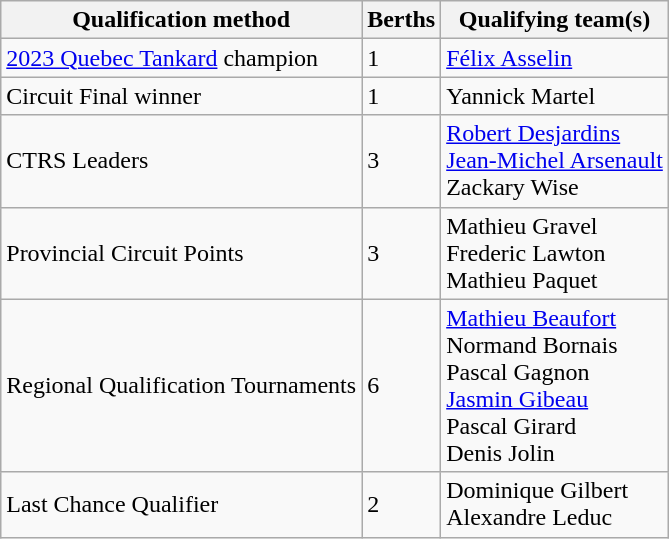<table class="wikitable">
<tr>
<th scope="col">Qualification method</th>
<th scope="col">Berths</th>
<th scope="col">Qualifying team(s)</th>
</tr>
<tr>
<td><a href='#'>2023 Quebec Tankard</a> champion</td>
<td>1</td>
<td><a href='#'>Félix Asselin</a></td>
</tr>
<tr>
<td>Circuit Final winner</td>
<td>1</td>
<td>Yannick Martel</td>
</tr>
<tr>
<td>CTRS Leaders</td>
<td>3</td>
<td><a href='#'>Robert Desjardins</a> <br> <a href='#'>Jean-Michel Arsenault</a> <br> Zackary Wise</td>
</tr>
<tr>
<td>Provincial Circuit Points</td>
<td>3</td>
<td>Mathieu Gravel <br> Frederic Lawton <br> Mathieu Paquet</td>
</tr>
<tr>
<td>Regional Qualification Tournaments</td>
<td>6</td>
<td><a href='#'>Mathieu Beaufort</a> <br> Normand Bornais <br> Pascal Gagnon <br> <a href='#'>Jasmin Gibeau</a> <br> Pascal Girard <br> Denis Jolin</td>
</tr>
<tr>
<td>Last Chance Qualifier</td>
<td>2</td>
<td>Dominique Gilbert <br> Alexandre Leduc</td>
</tr>
</table>
